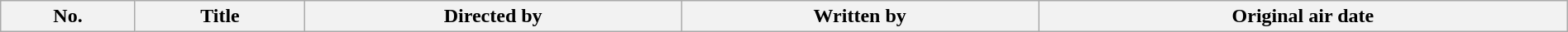<table class="wikitable plainrowheaders" style="width:100%; style="background:#fff;">
<tr>
<th style="background:#;">No.</th>
<th style="background:#;">Title</th>
<th style="background:#;">Directed by</th>
<th style="background:#;">Written by</th>
<th style="background:#;">Original air date<br>











</th>
</tr>
</table>
